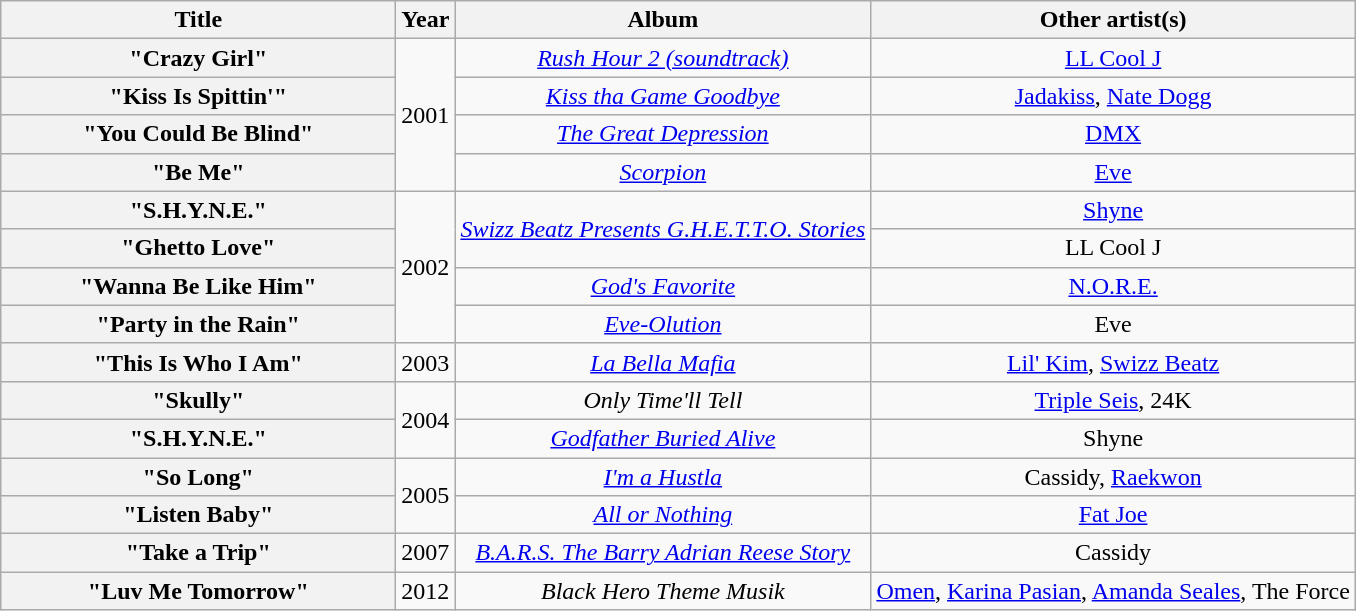<table class="wikitable plainrowheaders" style="text-align:center;">
<tr>
<th scope="col" style="width:16em;">Title</th>
<th scope="col">Year</th>
<th scope="col">Album</th>
<th scope="col">Other artist(s)</th>
</tr>
<tr>
<th scope="row">"Crazy Girl"</th>
<td rowspan="4">2001</td>
<td><em><a href='#'>Rush Hour 2 (soundtrack)</a></em></td>
<td><a href='#'>LL Cool J</a></td>
</tr>
<tr>
<th scope="row">"Kiss Is Spittin'"</th>
<td><em><a href='#'>Kiss tha Game Goodbye</a></em></td>
<td><a href='#'>Jadakiss</a>, <a href='#'>Nate Dogg</a></td>
</tr>
<tr>
<th scope="row">"You Could Be Blind"</th>
<td><em><a href='#'>The Great Depression</a></em></td>
<td><a href='#'>DMX</a></td>
</tr>
<tr>
<th scope="row">"Be Me"</th>
<td><em><a href='#'>Scorpion</a></em></td>
<td><a href='#'>Eve</a></td>
</tr>
<tr>
<th scope="row">"S.H.Y.N.E."</th>
<td rowspan="4">2002</td>
<td rowspan="2"><em><a href='#'>Swizz Beatz Presents G.H.E.T.T.O. Stories</a></em></td>
<td><a href='#'>Shyne</a></td>
</tr>
<tr>
<th scope="row">"Ghetto Love"</th>
<td>LL Cool J</td>
</tr>
<tr>
<th scope="row">"Wanna Be Like Him"</th>
<td><em><a href='#'>God's Favorite</a></em></td>
<td><a href='#'>N.O.R.E.</a></td>
</tr>
<tr>
<th scope="row">"Party in the Rain"</th>
<td><em><a href='#'>Eve-Olution</a></em></td>
<td>Eve</td>
</tr>
<tr>
<th scope="row">"This Is Who I Am"</th>
<td>2003</td>
<td><em><a href='#'>La Bella Mafia</a></em></td>
<td><a href='#'>Lil' Kim</a>, <a href='#'>Swizz Beatz</a></td>
</tr>
<tr>
<th scope="row">"Skully"</th>
<td rowspan="2">2004</td>
<td><em>Only Time'll Tell</em></td>
<td><a href='#'>Triple Seis</a>, 24K</td>
</tr>
<tr>
<th scope="row">"S.H.Y.N.E."</th>
<td><em><a href='#'>Godfather Buried Alive</a></em></td>
<td>Shyne</td>
</tr>
<tr>
<th scope="row">"So Long"</th>
<td rowspan="2">2005</td>
<td><em><a href='#'>I'm a Hustla</a></em></td>
<td>Cassidy, <a href='#'>Raekwon</a></td>
</tr>
<tr>
<th scope="row">"Listen Baby"</th>
<td><em><a href='#'>All or Nothing</a></em></td>
<td><a href='#'>Fat Joe</a></td>
</tr>
<tr>
<th scope="row">"Take a Trip"</th>
<td>2007</td>
<td><em><a href='#'>B.A.R.S. The Barry Adrian Reese Story</a></em></td>
<td>Cassidy</td>
</tr>
<tr>
<th scope="row">"Luv Me Tomorrow"</th>
<td>2012</td>
<td><em>Black Hero Theme Musik</em></td>
<td><a href='#'>Omen</a>, <a href='#'>Karina Pasian</a>, <a href='#'>Amanda Seales</a>, The Force</td>
</tr>
</table>
